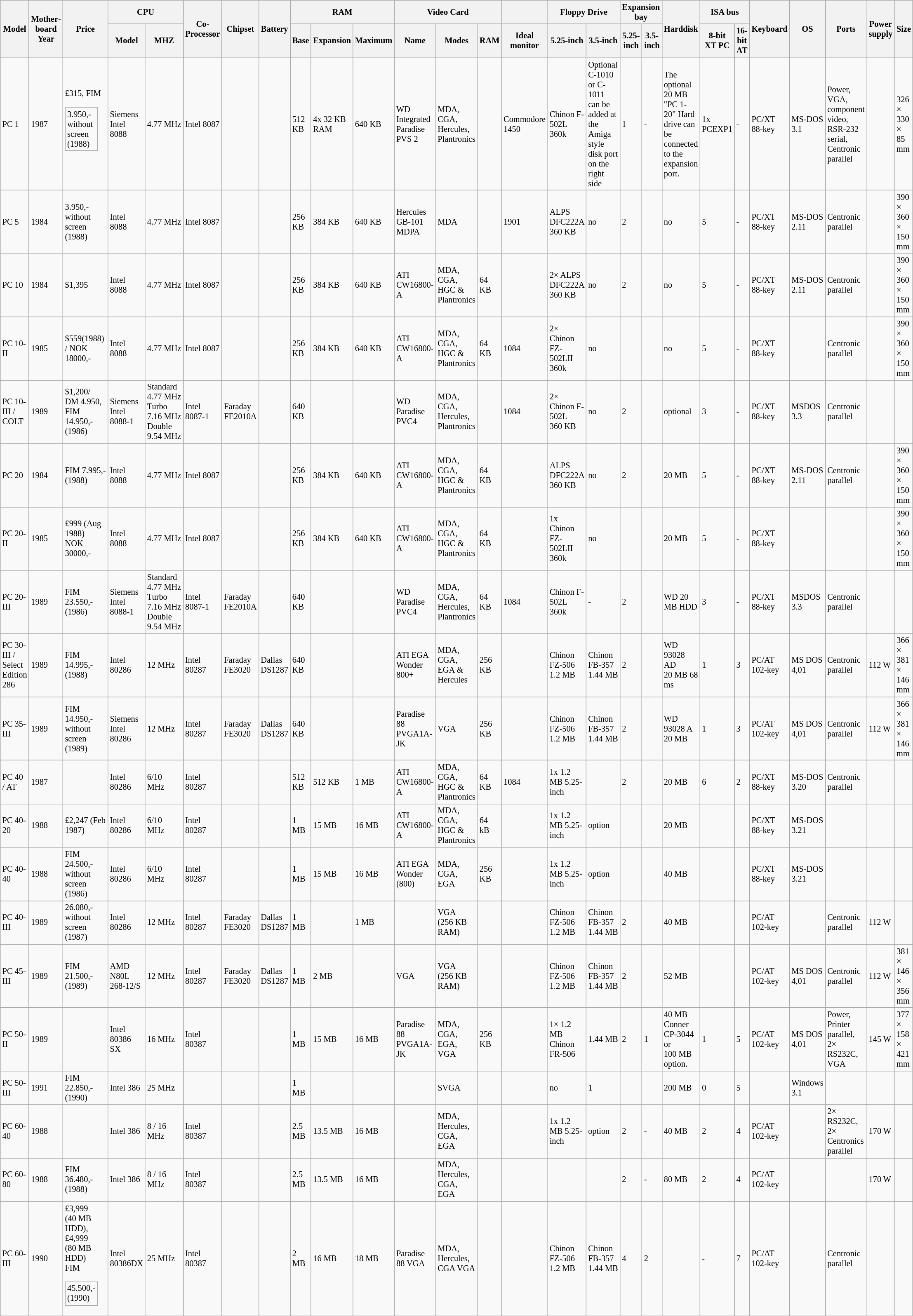<table class="wikitable sortable" style="font-size:85%">
<tr>
<th rowspan="2">Model</th>
<th rowspan="2">Mother­board Year</th>
<th rowspan="2">Price</th>
<th colspan="2">CPU</th>
<th rowspan="2">Co-Processor</th>
<th rowspan="2">Chipset</th>
<th rowspan="2">Battery</th>
<th colspan="3">RAM</th>
<th colspan="3">Video Card</th>
<th></th>
<th colspan="2">Floppy Drive</th>
<th colspan="2">Expansion bay</th>
<th rowspan="2">Harddisk</th>
<th colspan="2">ISA bus</th>
<th rowspan="2">Keyboard</th>
<th rowspan="2">OS</th>
<th rowspan="2">Ports</th>
<th rowspan="2">Power supply</th>
<th rowspan="2">Size</th>
</tr>
<tr>
<th>Model</th>
<th>MHZ</th>
<th>Base</th>
<th>Expansion</th>
<th>Maximum</th>
<th>Name</th>
<th>Modes</th>
<th>RAM</th>
<th>Ideal monitor</th>
<th>5.25-inch</th>
<th>3.5-inch</th>
<th>5.25-inch</th>
<th>3.5-inch</th>
<th>8-bit XT PC</th>
<th>16-bit AT</th>
</tr>
<tr>
<td>PC 1</td>
<td>1987</td>
<td>£315, FIM<br><table class="wikitable">
<tr>
<td>3.950,- without screen (1988)</td>
</tr>
</table>
</td>
<td>Siemens Intel 8088</td>
<td>4.77 MHz</td>
<td>Intel 8087</td>
<td></td>
<td></td>
<td>512 KB</td>
<td>4x 32 KB RAM</td>
<td>640 KB</td>
<td>WD Integrated Paradise PVS 2</td>
<td>MDA, CGA, Hercules, Plantronics</td>
<td></td>
<td>Commodore 1450</td>
<td>Chinon F-502L 360k</td>
<td>Optional C-1010 or C-1011 can be added at the Amiga style disk port on the right side</td>
<td>1</td>
<td>-</td>
<td>The optional 20 MB "PC 1-20" Hard drive can be connected to the expansion port.</td>
<td>1x PCEXP1</td>
<td>-</td>
<td>PC/XT 88-key</td>
<td>MS-DOS 3.1</td>
<td>Power, VGA, component video, RSR-232 serial, Centronic parallel</td>
<td></td>
<td>326 × 330 × 85 mm</td>
</tr>
<tr>
<td>PC 5</td>
<td>1984</td>
<td>3.950,- without screen (1988)</td>
<td>Intel 8088</td>
<td>4.77 MHz</td>
<td>Intel 8087</td>
<td></td>
<td></td>
<td>256 KB</td>
<td>384 KB</td>
<td>640 KB</td>
<td>Hercules GB-101 MDPA</td>
<td>MDA</td>
<td></td>
<td>1901</td>
<td>ALPS DFC222A 360 KB</td>
<td>no</td>
<td>2</td>
<td></td>
<td>no</td>
<td>5</td>
<td>-</td>
<td>PC/XT 88-key</td>
<td>MS-DOS 2.11</td>
<td>Centronic parallel</td>
<td></td>
<td>390 × 360 × 150 mm</td>
</tr>
<tr>
<td>PC 10</td>
<td>1984</td>
<td>$1,395</td>
<td>Intel 8088</td>
<td>4.77 MHz</td>
<td>Intel 8087</td>
<td></td>
<td></td>
<td>256 KB</td>
<td>384 KB</td>
<td>640 KB</td>
<td>ATI CW16800-A</td>
<td>MDA, CGA, HGC & Plantronics</td>
<td>64 KB</td>
<td></td>
<td>2× ALPS DFC222A 360 KB</td>
<td>no</td>
<td>2</td>
<td></td>
<td>no</td>
<td>5</td>
<td>-</td>
<td>PC/XT 88-key</td>
<td>MS-DOS 2.11</td>
<td>Centronic parallel</td>
<td></td>
<td>390 × 360 × 150 mm</td>
</tr>
<tr>
<td>PC 10-II</td>
<td>1985</td>
<td>$559(1988) / NOK 18000,-</td>
<td>Intel 8088</td>
<td>4.77 MHz</td>
<td>Intel 8087</td>
<td></td>
<td></td>
<td>256 KB</td>
<td>384 KB</td>
<td>640 KB</td>
<td>ATI CW16800-A</td>
<td>MDA, CGA, HGC & Plantronics</td>
<td>64 KB</td>
<td>1084</td>
<td>2× Chinon FZ-502LII 360k</td>
<td>no</td>
<td></td>
<td></td>
<td>no</td>
<td>5</td>
<td>-</td>
<td>PC/XT 88-key</td>
<td></td>
<td>Centronic parallel</td>
<td></td>
<td>390 × 360 × 150 mm</td>
</tr>
<tr>
<td>PC 10-III / COLT</td>
<td>1989</td>
<td>$1,200/ DM 4.950, FIM 14.950,- (1986)</td>
<td>Siemens Intel 8088-1</td>
<td>Standard 4.77 MHz Turbo 7.16 MHz Double 9.54 MHz</td>
<td>Intel 8087-1</td>
<td>Faraday FE2010A</td>
<td></td>
<td>640 KB</td>
<td></td>
<td></td>
<td>WD Paradise PVC4</td>
<td>MDA, CGA, Hercules, Plantronics</td>
<td></td>
<td>1084</td>
<td>2× Chinon F-502L 360 KB</td>
<td>no</td>
<td>2</td>
<td></td>
<td>optional</td>
<td>3</td>
<td>-</td>
<td>PC/XT 88-key</td>
<td>MSDOS 3.3</td>
<td>Centronic parallel</td>
<td></td>
<td></td>
</tr>
<tr>
<td>PC 20</td>
<td>1984</td>
<td>FIM 7.995,- (1988)</td>
<td>Intel 8088</td>
<td>4.77 MHz</td>
<td>Intel 8087</td>
<td></td>
<td></td>
<td>256 KB</td>
<td>384 KB</td>
<td>640 KB</td>
<td>ATI CW16800-A</td>
<td>MDA, CGA, HGC & Plantronics</td>
<td>64 KB</td>
<td></td>
<td>ALPS DFC222A 360 KB</td>
<td>no</td>
<td>2</td>
<td></td>
<td>20 MB</td>
<td>5</td>
<td>-</td>
<td>PC/XT 88-key</td>
<td>MS-DOS 2.11</td>
<td>Centronic parallel</td>
<td></td>
<td>390 × 360 × 150 mm</td>
</tr>
<tr>
<td>PC 20-II</td>
<td>1985</td>
<td>£999 (Aug 1988)<br>NOK 30000,-</td>
<td>Intel 8088</td>
<td>4.77 MHz</td>
<td>Intel 8087</td>
<td></td>
<td></td>
<td>256 KB</td>
<td>384 KB</td>
<td>640 KB</td>
<td>ATI CW16800-A</td>
<td>MDA, CGA, HGC & Plantronics</td>
<td>64 KB</td>
<td></td>
<td>1x Chinon FZ-502LII 360k</td>
<td>no</td>
<td></td>
<td></td>
<td>20 MB</td>
<td>5</td>
<td>-</td>
<td>PC/XT 88-key</td>
<td></td>
<td></td>
<td></td>
<td>390 × 360 × 150 mm</td>
</tr>
<tr>
<td>PC 20-III</td>
<td>1989</td>
<td>FIM 23.550,- (1986)</td>
<td>Siemens Intel 8088-1</td>
<td>Standard 4.77 MHz Turbo 7.16 MHz Double 9.54 MHz</td>
<td>Intel 8087-1</td>
<td>Faraday FE2010A</td>
<td></td>
<td>640 KB</td>
<td></td>
<td></td>
<td>WD Paradise PVC4</td>
<td>MDA, CGA, Hercules, Plantronics</td>
<td>64 KB</td>
<td>1084</td>
<td>Chinon F-502L 360k</td>
<td>-</td>
<td>2</td>
<td></td>
<td>WD 20 MB HDD</td>
<td>3</td>
<td>-</td>
<td>PC/XT 88-key</td>
<td>MSDOS 3.3</td>
<td>Centronic parallel</td>
<td></td>
<td></td>
</tr>
<tr>
<td>PC 30-III / Select Edition 286</td>
<td>1989</td>
<td>FIM 14.995,- (1988)</td>
<td>Intel 80286</td>
<td>12 MHz</td>
<td>Intel 80287</td>
<td>Faraday FE3020</td>
<td>Dallas DS1287</td>
<td>640 KB</td>
<td></td>
<td></td>
<td>ATI EGA Wonder 800+</td>
<td>MDA, CGA, EGA & Hercules</td>
<td>256 KB</td>
<td></td>
<td>Chinon FZ-506 1.2 MB</td>
<td>Chinon FB-357 1.44 MB</td>
<td>2</td>
<td></td>
<td>WD 93028 AD 20 MB 68 ms</td>
<td>1</td>
<td>3</td>
<td>PC/AT 102-key</td>
<td>MS DOS 4,01</td>
<td>Centronic parallel</td>
<td>112 W</td>
<td>366 × 381 × 146 mm</td>
</tr>
<tr>
<td>PC 35-III</td>
<td>1989</td>
<td>FIM 14.950,- without screen (1989)</td>
<td>Siemens Intel 80286</td>
<td>12 MHz</td>
<td>Intel 80287</td>
<td>Faraday FE3020</td>
<td>Dallas DS1287</td>
<td>640 KB</td>
<td></td>
<td></td>
<td>Paradise 88 PVGA1A-JK</td>
<td>VGA</td>
<td>256 KB</td>
<td></td>
<td>Chinon FZ-506 1.2 MB</td>
<td>Chinon FB-357 1.44 MB</td>
<td>2</td>
<td></td>
<td>WD 93028 A 20 MB</td>
<td>1</td>
<td>3</td>
<td>PC/AT 102-key</td>
<td>MS DOS 4,01</td>
<td>Centronic parallel</td>
<td>112 W</td>
<td>366 × 381 × 146 mm</td>
</tr>
<tr>
<td>PC 40 / AT</td>
<td>1987</td>
<td></td>
<td>Intel 80286</td>
<td>6/10 MHz</td>
<td>Intel 80287</td>
<td></td>
<td></td>
<td>512 KB</td>
<td>512 KB</td>
<td>1 MB</td>
<td>ATI CW16800-A</td>
<td>MDA, CGA, HGC & Plantronics</td>
<td>64 KB</td>
<td>1084</td>
<td>1x 1.2 MB 5.25-inch</td>
<td></td>
<td>2</td>
<td></td>
<td>20 MB</td>
<td>6</td>
<td>2</td>
<td>PC/XT 88-key</td>
<td>MS-DOS 3.20</td>
<td>Centronic parallel</td>
<td></td>
<td></td>
</tr>
<tr>
<td>PC 40-20</td>
<td>1988</td>
<td>£2,247 (Feb 1987)</td>
<td>Intel 80286</td>
<td>6/10 MHz</td>
<td>Intel 80287</td>
<td></td>
<td></td>
<td>1 MB</td>
<td>15 MB</td>
<td>16 MB</td>
<td>ATI CW16800-A</td>
<td>MDA, CGA, HGC & Plantronics</td>
<td>64 kB</td>
<td></td>
<td>1x 1.2 MB 5.25-inch</td>
<td>option</td>
<td></td>
<td></td>
<td>20 MB</td>
<td></td>
<td></td>
<td>PC/XT 88-key</td>
<td>MS-DOS 3.21</td>
<td></td>
<td></td>
<td></td>
</tr>
<tr>
<td>PC 40-40</td>
<td>1988</td>
<td>FIM 24.500,- without screen (1986)</td>
<td>Intel 80286</td>
<td>6/10 MHz</td>
<td>Intel 80287</td>
<td></td>
<td></td>
<td>1 MB</td>
<td>15 MB</td>
<td>16 MB</td>
<td>ATI EGA Wonder (800)</td>
<td>MDA, CGA, EGA</td>
<td>256 KB</td>
<td></td>
<td>1x 1.2 MB 5.25-inch</td>
<td>option</td>
<td></td>
<td></td>
<td>40 MB</td>
<td></td>
<td></td>
<td>PC/XT 88-key</td>
<td>MS-DOS 3.21</td>
<td></td>
<td></td>
<td></td>
</tr>
<tr>
<td>PC 40-III</td>
<td>1989</td>
<td>26.080,- without screen (1987)</td>
<td>Intel 80286</td>
<td>12 MHz</td>
<td>Intel 80287</td>
<td>Faraday FE3020</td>
<td>Dallas DS1287</td>
<td>1 MB</td>
<td></td>
<td>1 MB</td>
<td></td>
<td>VGA (256 KB RAM)</td>
<td></td>
<td></td>
<td>Chinon FZ-506 1.2 MB</td>
<td>Chinon FB-357 1.44 MB</td>
<td>2</td>
<td></td>
<td>40 MB</td>
<td></td>
<td></td>
<td>PC/AT 102-key</td>
<td></td>
<td>Centronic parallel</td>
<td>112 W</td>
<td></td>
</tr>
<tr>
<td>PC 45-III</td>
<td>1989</td>
<td>FIM 21.500,- (1989)</td>
<td>AMD N80L 268-12/S</td>
<td>12 MHz</td>
<td>Intel 80287</td>
<td>Faraday FE3020</td>
<td>Dallas DS1287</td>
<td>1 MB</td>
<td>2 MB</td>
<td></td>
<td>VGA</td>
<td>VGA (256 KB RAM)</td>
<td></td>
<td></td>
<td>Chinon FZ-506 1.2 MB</td>
<td>Chinon FB-357 1.44 MB</td>
<td>2</td>
<td></td>
<td>52 MB</td>
<td></td>
<td></td>
<td>PC/AT 102-key</td>
<td>MS DOS 4,01</td>
<td>Centronic parallel</td>
<td>112 W</td>
<td>381 × 146 × 356 mm</td>
</tr>
<tr>
<td>PC 50-II</td>
<td>1989</td>
<td></td>
<td>Intel 80386 SX</td>
<td>16 MHz</td>
<td>Intel 80387</td>
<td></td>
<td></td>
<td>1 MB</td>
<td>15 MB</td>
<td>16 MB</td>
<td>Paradise 88 PVGA1A-JK</td>
<td>MDA, CGA, EGA, VGA</td>
<td>256 KB</td>
<td></td>
<td>1× 1.2 MB Chinon FR-506</td>
<td>1.44 MB</td>
<td>2</td>
<td>1</td>
<td>40 MB Conner CP-3044 or 100 MB option.</td>
<td>1</td>
<td>5</td>
<td>PC/AT 102-key</td>
<td>MS DOS 4,01</td>
<td>Power, Printer parallel, 2× RS232C, VGA</td>
<td>145 W</td>
<td>377 × 158 × 421 mm</td>
</tr>
<tr>
<td>PC 50-III</td>
<td>1991</td>
<td>FIM 22.850,- (1990)</td>
<td>Intel 386</td>
<td>25 MHz</td>
<td></td>
<td></td>
<td></td>
<td>1 MB</td>
<td></td>
<td></td>
<td></td>
<td>SVGA</td>
<td></td>
<td></td>
<td>no</td>
<td>1</td>
<td></td>
<td></td>
<td>200 MB</td>
<td>0</td>
<td>5</td>
<td></td>
<td>Windows 3.1</td>
<td></td>
<td></td>
<td></td>
</tr>
<tr>
<td>PC 60-40</td>
<td>1988</td>
<td></td>
<td>Intel 386</td>
<td>8 / 16 MHz</td>
<td>Intel 80387</td>
<td></td>
<td></td>
<td>2.5 MB</td>
<td>13.5 MB</td>
<td>16 MB</td>
<td></td>
<td>MDA, Hercules, CGA, EGA</td>
<td></td>
<td></td>
<td>1x 1.2 MB 5.25-inch</td>
<td>option</td>
<td>2</td>
<td>-</td>
<td>40 MB</td>
<td>2</td>
<td>4</td>
<td>PC/AT 102-key</td>
<td></td>
<td>2× RS232C, 2× Centronics parallel</td>
<td>170 W</td>
<td></td>
</tr>
<tr>
<td>PC 60-80</td>
<td>1988</td>
<td>FIM 36.480,- (1988)</td>
<td>Intel 386</td>
<td>8 / 16 MHz</td>
<td>Intel 80387</td>
<td></td>
<td></td>
<td>2.5 MB</td>
<td>13.5 MB</td>
<td>16 MB</td>
<td></td>
<td>MDA, Hercules, CGA, EGA</td>
<td></td>
<td></td>
<td></td>
<td></td>
<td>2</td>
<td>-</td>
<td>80 MB</td>
<td>2</td>
<td>4</td>
<td>PC/AT 102-key</td>
<td></td>
<td></td>
<td>170 W</td>
<td></td>
</tr>
<tr>
<td>PC 60-III</td>
<td>1990</td>
<td>£3,999 (40 MB HDD), £4,999 (80 MB HDD)<br>FIM<table class="wikitable">
<tr>
<td>45.500,- (1990)</td>
</tr>
</table>
</td>
<td>Intel 80386DX</td>
<td>25 MHz</td>
<td>Intel 80387</td>
<td></td>
<td></td>
<td>2 MB</td>
<td>16 MB</td>
<td>18 MB</td>
<td>Paradise 88 VGA</td>
<td>MDA, Hercules, CGA VGA</td>
<td></td>
<td></td>
<td>Chinon FZ-506 1.2 MB</td>
<td>Chinon FB-357 1.44 MB</td>
<td>4</td>
<td>2</td>
<td></td>
<td>-</td>
<td>7</td>
<td>PC/AT 102-key</td>
<td></td>
<td>Centronic parallel</td>
<td></td>
<td></td>
</tr>
</table>
